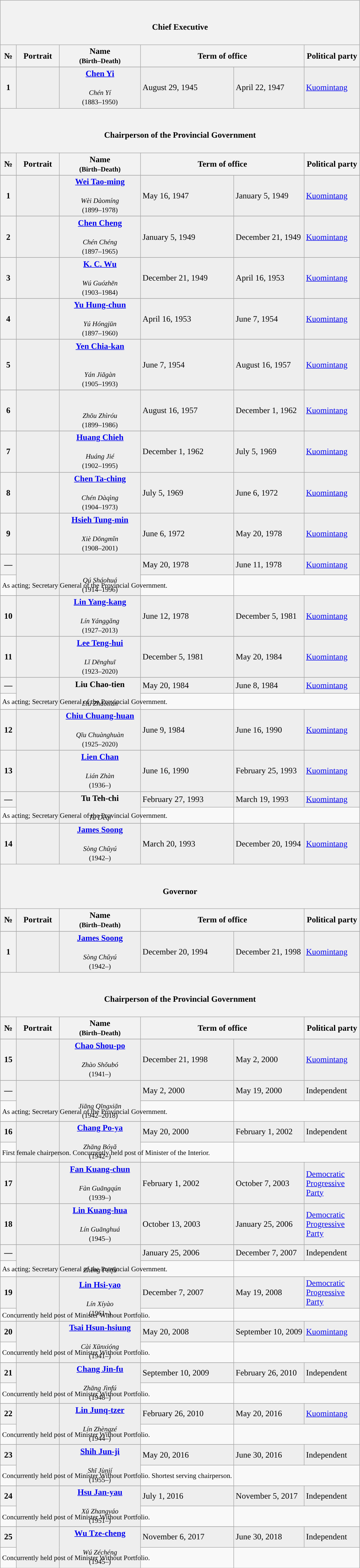<table class="wikitable">
<tr>
<th colspan=6><br><h4>Chief Executive</h4></th>
</tr>
<tr ->
<th>№</th>
<th>Portrait</th>
<th width=150px>Name<br><small>(Birth–Death)</small></th>
<th colspan=2 width=200px>Term of office</th>
<th width=100px>Political party</th>
</tr>
<tr ->
</tr>
<tr - bgcolor=#EEEEEE>
<th style="background:">1</th>
<td align=center></td>
<td align=center><strong><a href='#'>Chen Yi</a></strong><br><span></span><br><small><em>Chén Yí</em><br>(1883–1950)</small></td>
<td>August 29, 1945</td>
<td>April 22, 1947</td>
<td><a href='#'>Kuomintang</a></td>
</tr>
<tr ->
<th colspan=6><br><h4>Chairperson of the Provincial Government</h4></th>
</tr>
<tr ->
<th>№</th>
<th>Portrait</th>
<th width=150px>Name<br><small>(Birth–Death)</small></th>
<th colspan=2 width=200px>Term of office</th>
<th width=100px>Political party</th>
</tr>
<tr ->
</tr>
<tr - bgcolor=#EEEEEE>
<th style="background:">1</th>
<td align=center></td>
<td align=center><strong><a href='#'>Wei Tao-ming</a></strong><br><span></span><br><small><em>Wèi Dàomíng</em><br>(1899–1978)</small></td>
<td>May 16, 1947</td>
<td>January 5, 1949</td>
<td><a href='#'>Kuomintang</a></td>
</tr>
<tr ->
</tr>
<tr - bgcolor=#EEEEEE>
<th style="background:">2</th>
<td align=center></td>
<td align=center><strong><a href='#'>Chen Cheng</a></strong><br><span></span><br><small><em>Chén Chéng</em><br>(1897–1965)</small></td>
<td>January 5, 1949</td>
<td>December 21, 1949</td>
<td><a href='#'>Kuomintang</a></td>
</tr>
<tr ->
</tr>
<tr - bgcolor=#EEEEEE>
<th style="background:">3</th>
<td align=center></td>
<td align=center><strong><a href='#'>K. C. Wu</a></strong><br><span></span><br><small><em>Wú Guózhēn</em><br>(1903–1984)</small></td>
<td>December 21, 1949</td>
<td>April 16, 1953</td>
<td><a href='#'>Kuomintang</a></td>
</tr>
<tr ->
</tr>
<tr - bgcolor=#EEEEEE>
<th style="background:">4</th>
<td align=center></td>
<td align=center><strong><a href='#'>Yu Hung-chun</a></strong><br><span> </span><br><small><em>Yú Hóngjūn</em><br>(1897–1960)</small></td>
<td>April 16, 1953</td>
<td>June 7, 1954</td>
<td><a href='#'>Kuomintang</a></td>
</tr>
<tr ->
</tr>
<tr - bgcolor=#EEEEEE>
<th style="background:">5</th>
<td align=center></td>
<td align=center><strong><a href='#'>Yen Chia-kan<br></a></strong><br><span></span><br><small><em>Yán Jiāgàn</em><br>(1905–1993)</small></td>
<td>June 7, 1954</td>
<td>August 16, 1957</td>
<td><a href='#'>Kuomintang</a></td>
</tr>
<tr ->
</tr>
<tr - bgcolor=#EEEEEE>
<th style="background:">6</th>
<td align=center></td>
<td align=center><strong></strong><br><span></span><br><small><em>Zhōu Zhìróu</em><br>(1899–1986)</small></td>
<td>August 16, 1957</td>
<td>December 1, 1962</td>
<td><a href='#'>Kuomintang</a></td>
</tr>
<tr ->
</tr>
<tr - bgcolor=#EEEEEE>
<th style="background:">7</th>
<td align=center></td>
<td align=center><strong><a href='#'>Huang Chieh</a></strong><br><span> </span><br><small><em>Huáng Jié</em><br>(1902–1995)</small></td>
<td>December 1, 1962</td>
<td>July 5, 1969</td>
<td><a href='#'>Kuomintang</a></td>
</tr>
<tr ->
</tr>
<tr - bgcolor=#EEEEEE>
<th style="background:">8</th>
<td align=center></td>
<td align=center><strong><a href='#'>Chen Ta-ching</a></strong><br><span> </span><br><small><em>Chén Dàqìng</em><br>(1904–1973)</small></td>
<td>July 5, 1969</td>
<td>June 6, 1972</td>
<td><a href='#'>Kuomintang</a></td>
</tr>
<tr ->
</tr>
<tr - bgcolor=#EEEEEE>
<th style="background:">9</th>
<td align=center></td>
<td align=center><strong><a href='#'>Hsieh Tung-min</a></strong><br><span></span><br><small><em>Xiè Dōngmǐn</em><br>(1908–2001)</small></td>
<td>June 6, 1972</td>
<td>May 20, 1978</td>
<td><a href='#'>Kuomintang</a></td>
</tr>
<tr ->
</tr>
<tr - bgcolor=#EEEEEE>
<th style="background:">—</th>
<td rowspan=2 align=center></td>
<td rowspan=2 align=center><strong></strong><br><span></span><br><small><em>Qú Sháohuá</em><br>(1914–1996)</small></td>
<td>May 20, 1978</td>
<td>June 11, 1978</td>
<td><a href='#'>Kuomintang</a></td>
</tr>
<tr>
<td colspan=4><small>As acting; Secretary General of the Provincial Government.</small></td>
</tr>
<tr ->
</tr>
<tr - bgcolor=#EEEEEE>
<th style="background:">10</th>
<td align=center></td>
<td align=center><strong><a href='#'>Lin Yang-kang</a> </strong> <br><span></span><br><small><em>Lín Yánggǎng</em><br>(1927–2013)</small></td>
<td>June 12, 1978</td>
<td>December 5, 1981</td>
<td><a href='#'>Kuomintang</a></td>
</tr>
<tr ->
</tr>
<tr - bgcolor=#EEEEEE>
<th style="background:">11</th>
<td align=center></td>
<td align=center><strong><a href='#'>Lee Teng-hui</a></strong><br><span></span><br><small><em>Lǐ Dēnghuī</em><br>(1923–2020)</small></td>
<td>December 5, 1981</td>
<td>May 20, 1984</td>
<td><a href='#'>Kuomintang</a></td>
</tr>
<tr ->
</tr>
<tr - bgcolor=#EEEEEE>
<th style="background:">—</th>
<td rowspan=2 align=center></td>
<td rowspan=2 align=center><strong>Liu Chao-tien</strong><br><span></span><br><small><em>Liú Zhàotián</em></small></td>
<td>May 20, 1984</td>
<td>June 8, 1984</td>
<td><a href='#'>Kuomintang</a></td>
</tr>
<tr>
<td colspan=4><small>As acting; Secretary General of the Provincial Government.</small></td>
</tr>
<tr ->
</tr>
<tr - bgcolor=#EEEEEE>
<th style="background:">12</th>
<td align=center></td>
<td align=center><strong><a href='#'>Chiu Chuang-huan</a></strong><br><span></span><br><small><em>Qīu Chuànghuàn</em><br>(1925–2020)</small></td>
<td>June 9, 1984</td>
<td>June 16, 1990</td>
<td><a href='#'>Kuomintang</a></td>
</tr>
<tr ->
</tr>
<tr - bgcolor=#EEEEEE>
<th style="background:">13</th>
<td align=center></td>
<td align=center><strong><a href='#'>Lien Chan</a></strong><br><span></span><br><small><em>Lián Zhàn</em><br>(1936–)</small></td>
<td>June 16, 1990</td>
<td>February 25, 1993</td>
<td><a href='#'>Kuomintang</a></td>
</tr>
<tr ->
</tr>
<tr - bgcolor=#EEEEEE>
<th style="background:">—</th>
<td rowspan=2 align=center></td>
<td rowspan=2 align=center><strong>Tu Teh-chi</strong><br><span></span><br><small><em>Tú Déqí</em></small></td>
<td>February 27, 1993</td>
<td>March 19, 1993</td>
<td><a href='#'>Kuomintang</a></td>
</tr>
<tr>
<td colspan=4><small>As acting; Secretary General of the Provincial Government.</small></td>
</tr>
<tr ->
</tr>
<tr - bgcolor=#EEEEEE>
<th style="background:">14</th>
<td align=center></td>
<td align=center><strong><a href='#'>James Soong</a></strong><br><span></span><br><small><em>Sòng Chǔyú</em><br>(1942–)</small></td>
<td>March 20, 1993</td>
<td>December 20, 1994</td>
<td><a href='#'>Kuomintang</a></td>
</tr>
<tr ->
<th colspan=6><br><h4>Governor</h4></th>
</tr>
<tr>
<th>№</th>
<th>Portrait</th>
<th width=150px>Name<br><small>(Birth–Death)</small></th>
<th colspan=2 width=200px>Term of office</th>
<th width=100px>Political party</th>
</tr>
<tr ->
</tr>
<tr - bgcolor=#EEEEEE>
<th style="background:">1</th>
<td align=center></td>
<td align=center><strong><a href='#'>James Soong</a></strong><br><span></span><br><small><em>Sòng Chǔyú</em><br>(1942–)</small></td>
<td>December 20, 1994</td>
<td>December 21, 1998</td>
<td><a href='#'>Kuomintang</a></td>
</tr>
<tr ->
<th colspan=6><br><h4>Chairperson of the Provincial Government</h4></th>
</tr>
<tr ->
<th>№</th>
<th>Portrait</th>
<th width=150px>Name<br><small>(Birth–Death)</small></th>
<th colspan=2 width=200px>Term of office</th>
<th width=100px>Political party</th>
</tr>
<tr ->
</tr>
<tr - bgcolor=#EEEEEE>
<th style="background:">15</th>
<td align=center></td>
<td align=center><strong><a href='#'>Chao Shou-po</a></strong><br><span></span><br><small><em>Zhào Shǒubó</em><br>(1941–)</small></td>
<td>December 21, 1998</td>
<td>May 2, 2000</td>
<td><a href='#'>Kuomintang</a></td>
</tr>
<tr ->
</tr>
<tr - bgcolor=#EEEEEE>
<th style="background:">—</th>
<td rowspan=2 align=center></td>
<td rowspan=2 align=center><strong></strong><br><span></span><br><small><em>Jiāng Qīngxiān</em><br>(1942–2018)</small></td>
<td>May 2, 2000</td>
<td>May 19, 2000</td>
<td>Independent</td>
</tr>
<tr>
<td colspan=4><small>As acting; Secretary General of the Provincial Government.</small></td>
</tr>
<tr ->
</tr>
<tr - bgcolor=#EEEEEE>
<th style="background:">16</th>
<td rowspan=2 align=center></td>
<td rowspan=2 align=center><strong><a href='#'>Chang Po-ya</a></strong><br><span></span><br><small><em>Zhāng Bóyă </em><br>(1942–)</small></td>
<td>May 20, 2000</td>
<td>February 1, 2002</td>
<td>Independent</td>
</tr>
<tr>
<td colspan=4><small>First female chairperson. Concurrently held post of Minister of the Interior.</small></td>
</tr>
<tr ->
</tr>
<tr - bgcolor=#EEEEEE>
<th style="background:">17</th>
<td align=center></td>
<td align=center><strong><a href='#'>Fan Kuang-chun</a></strong><br><span></span><br><small><em>Fàn Guāngqún</em><br>(1939–)</small></td>
<td>February 1, 2002</td>
<td>October 7, 2003</td>
<td><a href='#'>Democratic Progressive Party</a></td>
</tr>
<tr ->
</tr>
<tr - bgcolor=#EEEEEE>
<th style="background:">18</th>
<td align=center></td>
<td align=center><strong><a href='#'>Lin Kuang-hua</a></strong><br><span></span><br><small><em>Lín Guānghuá </em><br>(1945–)</small></td>
<td>October 13, 2003</td>
<td>January 25, 2006</td>
<td><a href='#'>Democratic Progressive Party</a></td>
</tr>
<tr ->
</tr>
<tr - bgcolor=#EEEEEE>
<th style="background:">—</th>
<td rowspan=2 align=center></td>
<td rowspan=2 align=center><strong></strong><br><span></span><br><small><em>Zhèng Péifù</em></small></td>
<td>January 25, 2006</td>
<td>December 7, 2007</td>
<td>Independent</td>
</tr>
<tr>
<td colspan=4><small>As acting; Secretary General of the Provincial Government.</small></td>
</tr>
<tr ->
</tr>
<tr - bgcolor=#EEEEEE>
<th style="background:">19</th>
<td rowspan=2 align=center></td>
<td rowspan=2 align=center><strong><a href='#'>Lin Hsi-yao</a></strong><br><span></span><br><small><em> Lín Xíyào</em><br>(1961–)</small></td>
<td>December 7, 2007</td>
<td>May 19, 2008</td>
<td><a href='#'>Democratic Progressive Party</a></td>
</tr>
<tr>
<td colspan=4><small>Concurrently held post of Minister Without Portfolio.</small></td>
</tr>
<tr ->
</tr>
<tr - bgcolor=#EEEEEE>
<th style="background:">20</th>
<td rowspan=2 align=center></td>
<td rowspan=2 align=center><strong><a href='#'>Tsai Hsun-hsiung</a></strong><br><span></span><br><small><em> Cài Xūnxióng</em><br>(1941–)</small></td>
<td>May 20, 2008</td>
<td>September 10, 2009</td>
<td><a href='#'>Kuomintang</a></td>
</tr>
<tr>
<td colspan=4><small>Concurrently held post of Minister Without Portfolio.</small></td>
</tr>
<tr ->
</tr>
<tr - bgcolor=#EEEEEE>
<th style="background:">21</th>
<td rowspan=2 align=center></td>
<td rowspan=2 align=center><strong><a href='#'>Chang Jin-fu</a></strong><br><span></span><br><small><em> Zhāng Jìnfú</em><br>(1948–)</small></td>
<td>September 10, 2009</td>
<td>February 26, 2010</td>
<td>Independent</td>
</tr>
<tr>
<td colspan=4><small>Concurrently held post of Minister Without Portfolio.</small></td>
</tr>
<tr ->
</tr>
<tr - bgcolor=#EEEEEE>
<th style="background:">22</th>
<td rowspan=2 align=center></td>
<td rowspan=2 align=center><strong><a href='#'>Lin Junq-tzer</a></strong><br><span></span><br><small><em> Lín Zhèngzé </em><br>(1944–)</small></td>
<td>February 26, 2010</td>
<td>May 20, 2016</td>
<td><a href='#'>Kuomintang</a></td>
</tr>
<tr>
<td colspan=4><small>Concurrently held post of Minister Without Portfolio.</small></td>
</tr>
<tr ->
</tr>
<tr - bgcolor=#EEEEEE>
<th style="background:">23</th>
<td rowspan=2 align=center></td>
<td rowspan=2 align=center><strong><a href='#'>Shih Jun-ji</a></strong><br><span></span><br><small><em> Shī Jùnjí</em><br>(1955–)</small></td>
<td>May 20, 2016</td>
<td>June 30, 2016</td>
<td>Independent</td>
</tr>
<tr>
<td colspan=4><small>Concurrently held post of Minister Without Portfolio. Shortest serving chairperson. </small></td>
</tr>
<tr ->
</tr>
<tr - bgcolor=#EEEEEE>
<th style="background:">24</th>
<td rowspan=2 align=center></td>
<td rowspan=2 align=center><strong><a href='#'>Hsu Jan-yau</a></strong><br><span></span><br><small><em>Xǔ Zhangyáo </em><br> (1951–)</small></td>
<td>July 1, 2016</td>
<td>November 5, 2017</td>
<td>Independent</td>
</tr>
<tr>
<td colspan=4><small>Concurrently held post of Minister Without Portfolio.</small></td>
</tr>
<tr ->
</tr>
<tr - bgcolor=#EEEEEE>
<th style="background:">25</th>
<td rowspan=2 align=center></td>
<td rowspan=2 align=center><strong><a href='#'>Wu Tze-cheng</a></strong><br><span></span><br><small><em>Wú Zéchéng </em><br> (1945–)</small></td>
<td>November 6, 2017</td>
<td>June 30, 2018</td>
<td>Independent</td>
</tr>
<tr>
<td colspan=4><small>Concurrently held post of Minister Without Portfolio.</small></td>
</tr>
</table>
